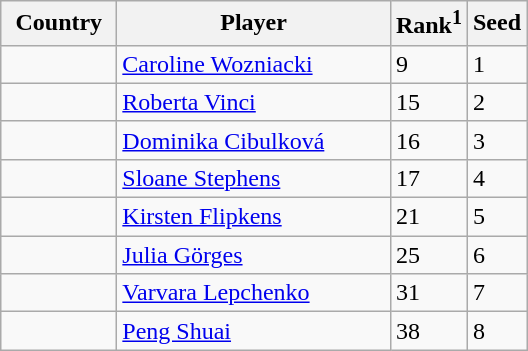<table class="sortable wikitable">
<tr>
<th width="70">Country</th>
<th width="175">Player</th>
<th>Rank<sup>1</sup></th>
<th>Seed</th>
</tr>
<tr>
<td></td>
<td><a href='#'>Caroline Wozniacki</a></td>
<td>9</td>
<td>1</td>
</tr>
<tr>
<td></td>
<td><a href='#'>Roberta Vinci</a></td>
<td>15</td>
<td>2</td>
</tr>
<tr>
<td></td>
<td><a href='#'>Dominika Cibulková</a></td>
<td>16</td>
<td>3</td>
</tr>
<tr>
<td></td>
<td><a href='#'>Sloane Stephens</a></td>
<td>17</td>
<td>4</td>
</tr>
<tr>
<td></td>
<td><a href='#'>Kirsten Flipkens</a></td>
<td>21</td>
<td>5</td>
</tr>
<tr>
<td></td>
<td><a href='#'>Julia Görges</a></td>
<td>25</td>
<td>6</td>
</tr>
<tr>
<td></td>
<td><a href='#'>Varvara Lepchenko</a></td>
<td>31</td>
<td>7</td>
</tr>
<tr>
<td></td>
<td><a href='#'>Peng Shuai</a></td>
<td>38</td>
<td>8</td>
</tr>
</table>
